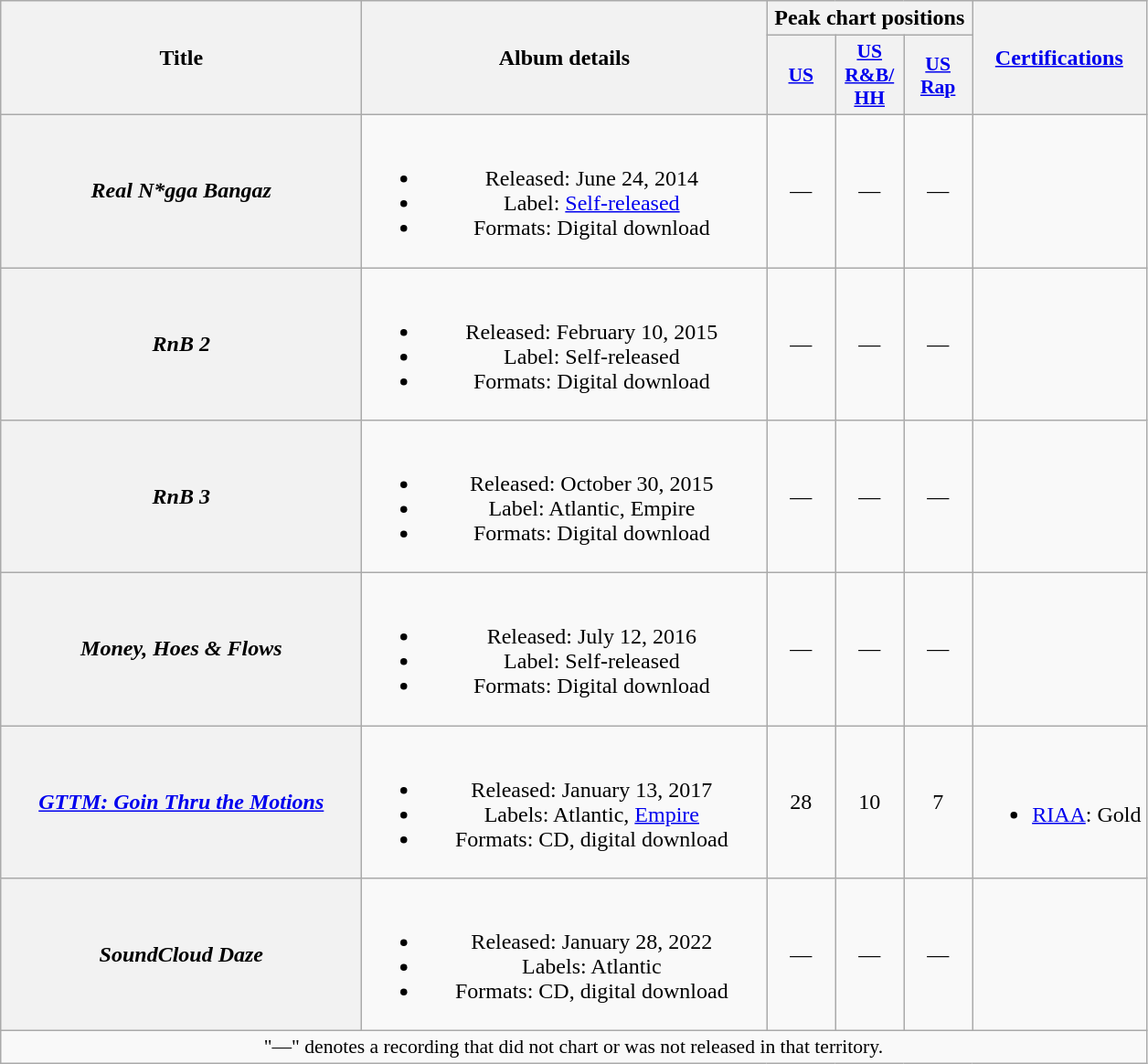<table class="wikitable plainrowheaders" style="text-align:center;">
<tr>
<th scope="col" rowspan="2" style="width:16em;">Title</th>
<th scope="col" rowspan="2" style="width:18em;">Album details</th>
<th scope="col" colspan="3">Peak chart positions</th>
<th scope="col" rowspan="2"><a href='#'>Certifications</a></th>
</tr>
<tr>
<th scope="col" style="width:3em;font-size:90%;"><a href='#'>US</a><br></th>
<th scope="col" style="width:3em;font-size:90%;"><a href='#'>US R&B/<br>HH</a><br></th>
<th scope="col" style="width:3em;font-size:90%;"><a href='#'>US<br>Rap</a><br></th>
</tr>
<tr>
<th scope="row"><em>Real N*gga Bangaz</em></th>
<td><br><ul><li>Released: June 24, 2014</li><li>Label: <a href='#'>Self-released</a></li><li>Formats: Digital download</li></ul></td>
<td>—</td>
<td>—</td>
<td>—</td>
<td></td>
</tr>
<tr>
<th scope="row"><em>RnB 2</em></th>
<td><br><ul><li>Released: February 10, 2015</li><li>Label: Self-released</li><li>Formats: Digital download</li></ul></td>
<td>—</td>
<td>—</td>
<td>—</td>
<td></td>
</tr>
<tr>
<th scope="row"><em>RnB 3</em></th>
<td><br><ul><li>Released: October 30, 2015</li><li>Label: Atlantic, Empire</li><li>Formats: Digital download</li></ul></td>
<td>—</td>
<td>—</td>
<td>—</td>
<td></td>
</tr>
<tr>
<th scope="row"><em>Money, Hoes & Flows</em><br></th>
<td><br><ul><li>Released: July 12, 2016</li><li>Label: Self-released</li><li>Formats: Digital download</li></ul></td>
<td>—</td>
<td>—</td>
<td>—</td>
<td></td>
</tr>
<tr>
<th scope="row"><em><a href='#'>GTTM: Goin Thru the Motions</a></em></th>
<td><br><ul><li>Released: January 13, 2017</li><li>Labels: Atlantic, <a href='#'>Empire</a></li><li>Formats: CD, digital download</li></ul></td>
<td>28</td>
<td>10</td>
<td>7</td>
<td><br><ul><li><a href='#'>RIAA</a>: Gold</li></ul></td>
</tr>
<tr>
<th scope="row"><em>SoundCloud Daze</em></th>
<td><br><ul><li>Released: January 28, 2022</li><li>Labels: Atlantic</li><li>Formats: CD, digital download</li></ul></td>
<td>—</td>
<td>—</td>
<td>—</td>
<td></td>
</tr>
<tr>
<td colspan="6" style="font-size:90%">"—" denotes a recording that did not chart or was not released in that territory.</td>
</tr>
</table>
